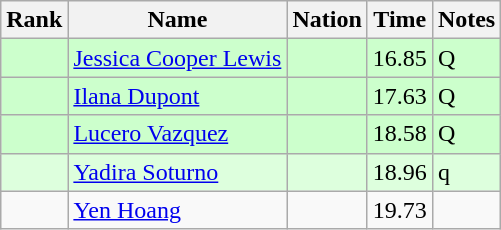<table class="wikitable sortable">
<tr>
<th>Rank</th>
<th>Name</th>
<th>Nation</th>
<th>Time</th>
<th>Notes</th>
</tr>
<tr bgcolor=ccffcc>
<td></td>
<td><a href='#'>Jessica Cooper Lewis</a></td>
<td></td>
<td>16.85</td>
<td>Q</td>
</tr>
<tr bgcolor=ccffcc>
<td></td>
<td><a href='#'>Ilana Dupont</a></td>
<td></td>
<td>17.63</td>
<td>Q</td>
</tr>
<tr bgcolor=ccffcc>
<td></td>
<td><a href='#'>Lucero Vazquez</a></td>
<td></td>
<td>18.58</td>
<td>Q</td>
</tr>
<tr bgcolor=ddffdd>
<td></td>
<td><a href='#'>Yadira Soturno</a></td>
<td></td>
<td>18.96</td>
<td>q</td>
</tr>
<tr>
<td></td>
<td><a href='#'>Yen Hoang</a></td>
<td></td>
<td>19.73</td>
<td></td>
</tr>
</table>
